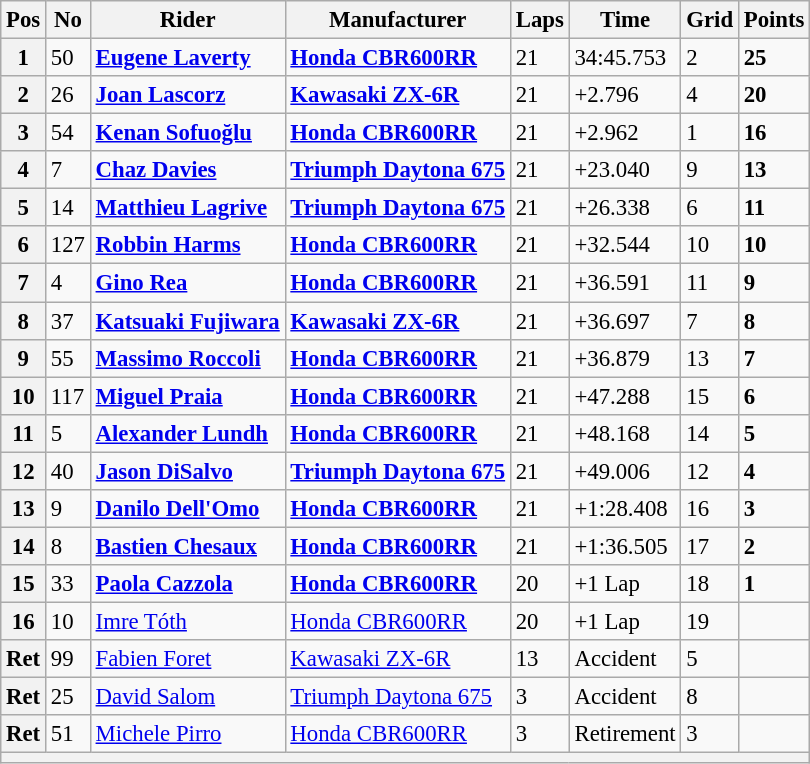<table class="wikitable" style="font-size: 95%;">
<tr>
<th>Pos</th>
<th>No</th>
<th>Rider</th>
<th>Manufacturer</th>
<th>Laps</th>
<th>Time</th>
<th>Grid</th>
<th>Points</th>
</tr>
<tr>
<th>1</th>
<td>50</td>
<td> <strong><a href='#'>Eugene Laverty</a></strong></td>
<td><strong><a href='#'>Honda CBR600RR</a></strong></td>
<td>21</td>
<td>34:45.753</td>
<td>2</td>
<td><strong>25</strong></td>
</tr>
<tr>
<th>2</th>
<td>26</td>
<td> <strong><a href='#'>Joan Lascorz</a></strong></td>
<td><strong><a href='#'>Kawasaki ZX-6R</a></strong></td>
<td>21</td>
<td>+2.796</td>
<td>4</td>
<td><strong>20</strong></td>
</tr>
<tr>
<th>3</th>
<td>54</td>
<td> <strong><a href='#'>Kenan Sofuoğlu</a></strong></td>
<td><strong><a href='#'>Honda CBR600RR</a></strong></td>
<td>21</td>
<td>+2.962</td>
<td>1</td>
<td><strong>16</strong></td>
</tr>
<tr>
<th>4</th>
<td>7</td>
<td> <strong><a href='#'>Chaz Davies</a></strong></td>
<td><strong><a href='#'>Triumph Daytona 675</a></strong></td>
<td>21</td>
<td>+23.040</td>
<td>9</td>
<td><strong>13</strong></td>
</tr>
<tr>
<th>5</th>
<td>14</td>
<td> <strong><a href='#'>Matthieu Lagrive</a></strong></td>
<td><strong><a href='#'>Triumph Daytona 675</a></strong></td>
<td>21</td>
<td>+26.338</td>
<td>6</td>
<td><strong>11</strong></td>
</tr>
<tr>
<th>6</th>
<td>127</td>
<td> <strong><a href='#'>Robbin Harms</a></strong></td>
<td><strong><a href='#'>Honda CBR600RR</a></strong></td>
<td>21</td>
<td>+32.544</td>
<td>10</td>
<td><strong>10</strong></td>
</tr>
<tr>
<th>7</th>
<td>4</td>
<td> <strong><a href='#'>Gino Rea</a></strong></td>
<td><strong><a href='#'>Honda CBR600RR</a></strong></td>
<td>21</td>
<td>+36.591</td>
<td>11</td>
<td><strong>9</strong></td>
</tr>
<tr>
<th>8</th>
<td>37</td>
<td> <strong><a href='#'>Katsuaki Fujiwara</a></strong></td>
<td><strong><a href='#'>Kawasaki ZX-6R</a></strong></td>
<td>21</td>
<td>+36.697</td>
<td>7</td>
<td><strong>8</strong></td>
</tr>
<tr>
<th>9</th>
<td>55</td>
<td> <strong><a href='#'>Massimo Roccoli</a></strong></td>
<td><strong><a href='#'>Honda CBR600RR</a></strong></td>
<td>21</td>
<td>+36.879</td>
<td>13</td>
<td><strong>7</strong></td>
</tr>
<tr>
<th>10</th>
<td>117</td>
<td> <strong><a href='#'>Miguel Praia</a></strong></td>
<td><strong><a href='#'>Honda CBR600RR</a></strong></td>
<td>21</td>
<td>+47.288</td>
<td>15</td>
<td><strong>6</strong></td>
</tr>
<tr>
<th>11</th>
<td>5</td>
<td> <strong><a href='#'>Alexander Lundh</a></strong></td>
<td><strong><a href='#'>Honda CBR600RR</a></strong></td>
<td>21</td>
<td>+48.168</td>
<td>14</td>
<td><strong>5</strong></td>
</tr>
<tr>
<th>12</th>
<td>40</td>
<td> <strong><a href='#'>Jason DiSalvo</a></strong></td>
<td><strong><a href='#'>Triumph Daytona 675</a></strong></td>
<td>21</td>
<td>+49.006</td>
<td>12</td>
<td><strong>4</strong></td>
</tr>
<tr>
<th>13</th>
<td>9</td>
<td> <strong><a href='#'>Danilo Dell'Omo</a></strong></td>
<td><strong><a href='#'>Honda CBR600RR</a></strong></td>
<td>21</td>
<td>+1:28.408</td>
<td>16</td>
<td><strong>3</strong></td>
</tr>
<tr>
<th>14</th>
<td>8</td>
<td> <strong><a href='#'>Bastien Chesaux</a></strong></td>
<td><strong><a href='#'>Honda CBR600RR</a></strong></td>
<td>21</td>
<td>+1:36.505</td>
<td>17</td>
<td><strong>2</strong></td>
</tr>
<tr>
<th>15</th>
<td>33</td>
<td> <strong><a href='#'>Paola Cazzola</a></strong></td>
<td><strong><a href='#'>Honda CBR600RR</a></strong></td>
<td>20</td>
<td>+1 Lap</td>
<td>18</td>
<td><strong>1</strong></td>
</tr>
<tr>
<th>16</th>
<td>10</td>
<td> <a href='#'>Imre Tóth</a></td>
<td><a href='#'>Honda CBR600RR</a></td>
<td>20</td>
<td>+1 Lap</td>
<td>19</td>
<td></td>
</tr>
<tr>
<th>Ret</th>
<td>99</td>
<td> <a href='#'>Fabien Foret</a></td>
<td><a href='#'>Kawasaki ZX-6R</a></td>
<td>13</td>
<td>Accident</td>
<td>5</td>
<td></td>
</tr>
<tr>
<th>Ret</th>
<td>25</td>
<td> <a href='#'>David Salom</a></td>
<td><a href='#'>Triumph Daytona 675</a></td>
<td>3</td>
<td>Accident</td>
<td>8</td>
<td></td>
</tr>
<tr>
<th>Ret</th>
<td>51</td>
<td> <a href='#'>Michele Pirro</a></td>
<td><a href='#'>Honda CBR600RR</a></td>
<td>3</td>
<td>Retirement</td>
<td>3</td>
<td></td>
</tr>
<tr>
<th colspan=8></th>
</tr>
</table>
